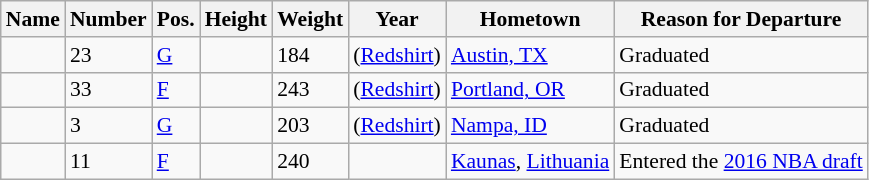<table class="wikitable sortable" style="font-size:90%;" border="1">
<tr>
<th>Name</th>
<th>Number</th>
<th>Pos.</th>
<th>Height</th>
<th>Weight</th>
<th>Year</th>
<th>Hometown</th>
<th ! class="unsortable">Reason for Departure</th>
</tr>
<tr>
<td></td>
<td>23</td>
<td><a href='#'>G</a></td>
<td></td>
<td>184</td>
<td> (<a href='#'>Redshirt</a>)</td>
<td><a href='#'>Austin, TX</a></td>
<td>Graduated</td>
</tr>
<tr>
<td></td>
<td>33</td>
<td><a href='#'>F</a></td>
<td></td>
<td>243</td>
<td> (<a href='#'>Redshirt</a>)</td>
<td><a href='#'>Portland, OR</a></td>
<td>Graduated</td>
</tr>
<tr>
<td></td>
<td>3</td>
<td><a href='#'>G</a></td>
<td></td>
<td>203</td>
<td> (<a href='#'>Redshirt</a>)</td>
<td><a href='#'>Nampa, ID</a></td>
<td>Graduated</td>
</tr>
<tr>
<td></td>
<td>11</td>
<td><a href='#'>F</a></td>
<td></td>
<td>240</td>
<td></td>
<td><a href='#'>Kaunas</a>, <a href='#'>Lithuania</a></td>
<td>Entered the <a href='#'>2016 NBA draft</a></td>
</tr>
</table>
